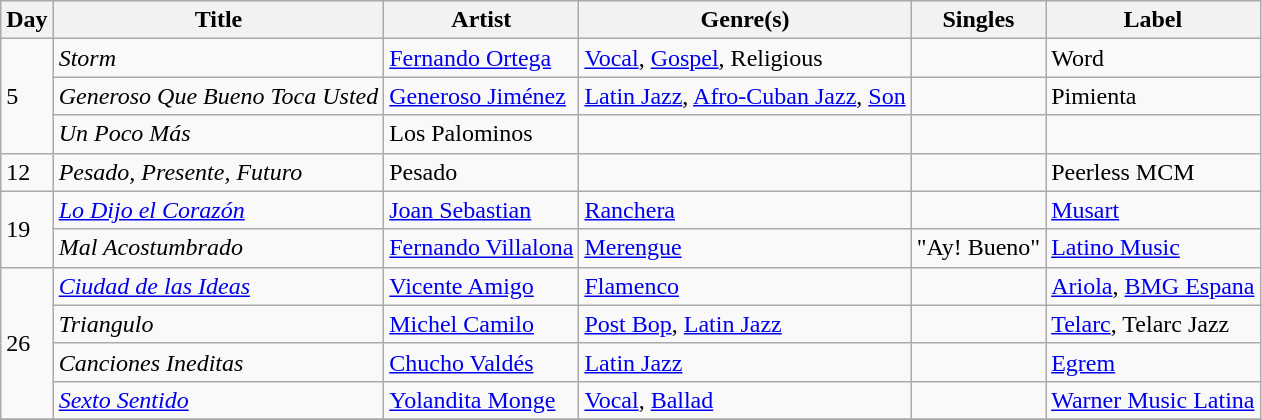<table class="wikitable sortable" style="text-align: left;">
<tr>
<th>Day</th>
<th>Title</th>
<th>Artist</th>
<th>Genre(s)</th>
<th>Singles</th>
<th>Label</th>
</tr>
<tr>
<td rowspan="3">5</td>
<td><em>Storm</em></td>
<td><a href='#'>Fernando Ortega</a></td>
<td><a href='#'>Vocal</a>, <a href='#'>Gospel</a>, Religious</td>
<td></td>
<td>Word</td>
</tr>
<tr>
<td><em>Generoso Que Bueno Toca Usted</em></td>
<td><a href='#'>Generoso Jiménez</a></td>
<td><a href='#'>Latin Jazz</a>, <a href='#'>Afro-Cuban Jazz</a>, <a href='#'>Son</a></td>
<td></td>
<td>Pimienta</td>
</tr>
<tr>
<td><em>Un Poco Más</em></td>
<td>Los Palominos</td>
<td></td>
<td></td>
<td></td>
</tr>
<tr>
<td>12</td>
<td><em>Pesado, Presente, Futuro</em></td>
<td>Pesado</td>
<td></td>
<td></td>
<td>Peerless MCM</td>
</tr>
<tr>
<td rowspan="2">19</td>
<td><em><a href='#'>Lo Dijo el Corazón</a></em></td>
<td><a href='#'>Joan Sebastian</a></td>
<td><a href='#'>Ranchera</a></td>
<td></td>
<td><a href='#'>Musart</a></td>
</tr>
<tr>
<td><em>Mal Acostumbrado</em></td>
<td><a href='#'>Fernando Villalona</a></td>
<td><a href='#'>Merengue</a></td>
<td>"Ay! Bueno"</td>
<td><a href='#'>Latino Music</a></td>
</tr>
<tr>
<td rowspan="4">26</td>
<td><em><a href='#'>Ciudad de las Ideas</a></em></td>
<td><a href='#'>Vicente Amigo</a></td>
<td><a href='#'>Flamenco</a></td>
<td></td>
<td><a href='#'>Ariola</a>, <a href='#'>BMG Espana</a></td>
</tr>
<tr>
<td><em>Triangulo</em></td>
<td><a href='#'>Michel Camilo</a></td>
<td><a href='#'>Post Bop</a>, <a href='#'>Latin Jazz</a></td>
<td></td>
<td><a href='#'>Telarc</a>, Telarc Jazz</td>
</tr>
<tr>
<td><em>Canciones Ineditas</em></td>
<td><a href='#'>Chucho Valdés</a></td>
<td><a href='#'>Latin Jazz</a></td>
<td></td>
<td><a href='#'>Egrem</a></td>
</tr>
<tr>
<td><em><a href='#'>Sexto Sentido</a></em></td>
<td><a href='#'>Yolandita Monge</a></td>
<td><a href='#'>Vocal</a>, <a href='#'>Ballad</a></td>
<td></td>
<td><a href='#'>Warner Music Latina</a></td>
</tr>
<tr>
</tr>
</table>
